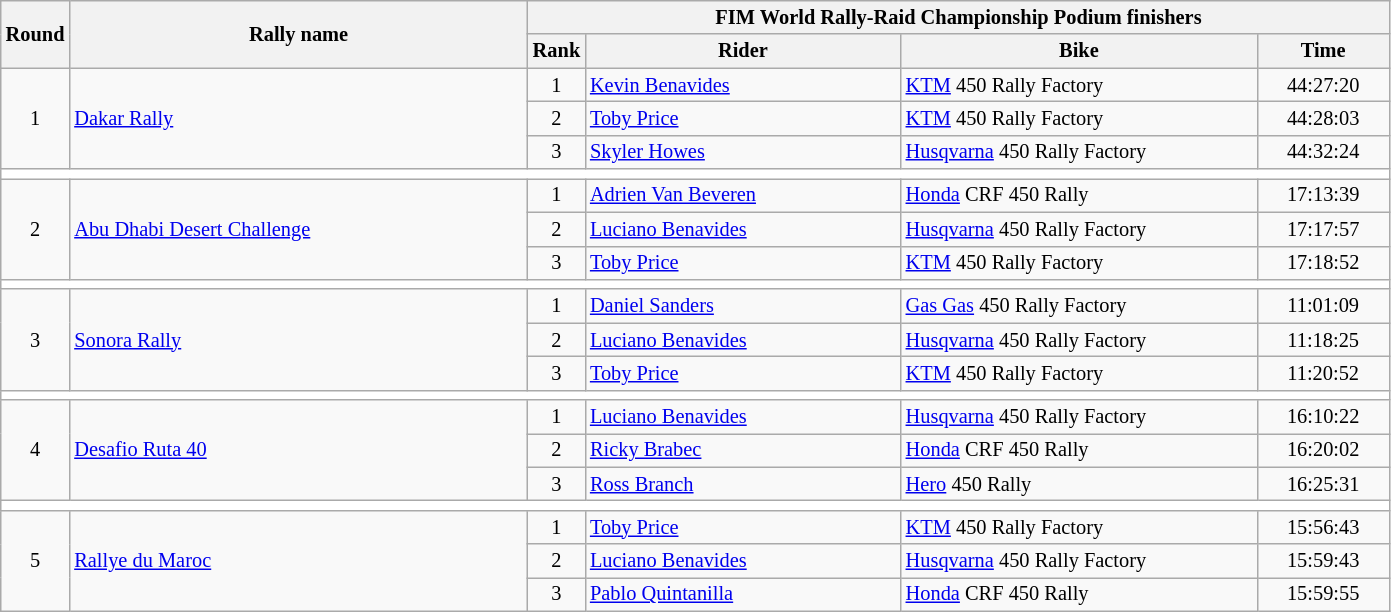<table class="wikitable" style="font-size:85%;">
<tr>
<th rowspan=2>Round</th>
<th style="width:22em" rowspan=2>Rally name</th>
<th colspan=4>FIM World Rally-Raid Championship Podium finishers</th>
</tr>
<tr>
<th>Rank</th>
<th style="width:15em">Rider</th>
<th style="width:17em">Bike</th>
<th style="width:6em">Time</th>
</tr>
<tr>
<td rowspan=3 align=center>1</td>
<td rowspan=3> <a href='#'>Dakar Rally</a></td>
<td align=center>1</td>
<td> <a href='#'>Kevin Benavides</a></td>
<td><a href='#'>KTM</a> 450 Rally Factory</td>
<td align=center>44:27:20</td>
</tr>
<tr>
<td align=center>2</td>
<td> <a href='#'>Toby Price</a></td>
<td><a href='#'>KTM</a> 450 Rally Factory</td>
<td align=center>44:28:03</td>
</tr>
<tr>
<td align=center>3</td>
<td> <a href='#'>Skyler Howes</a></td>
<td><a href='#'>Husqvarna</a> 450 Rally Factory</td>
<td align=center>44:32:24</td>
</tr>
<tr style="background:white;">
<td colspan=6></td>
</tr>
<tr>
<td rowspan=3 align=center>2</td>
<td rowspan=3> <a href='#'>Abu Dhabi Desert Challenge</a></td>
<td align=center>1</td>
<td> <a href='#'>Adrien Van Beveren</a></td>
<td><a href='#'>Honda</a> CRF 450 Rally</td>
<td align=center>17:13:39</td>
</tr>
<tr>
<td align=center>2</td>
<td> <a href='#'>Luciano Benavides</a></td>
<td><a href='#'>Husqvarna</a> 450 Rally Factory</td>
<td align=center>17:17:57</td>
</tr>
<tr>
<td align=center>3</td>
<td> <a href='#'>Toby Price</a></td>
<td><a href='#'>KTM</a> 450 Rally Factory</td>
<td align=center>17:18:52</td>
</tr>
<tr style="background:white;">
<td colspan=6></td>
</tr>
<tr>
<td rowspan=3 align=center>3</td>
<td rowspan=3> <a href='#'>Sonora Rally</a></td>
<td align=center>1</td>
<td> <a href='#'>Daniel Sanders</a></td>
<td><a href='#'>Gas Gas</a> 450 Rally Factory</td>
<td align=center>11:01:09</td>
</tr>
<tr>
<td align=center>2</td>
<td> <a href='#'>Luciano Benavides</a></td>
<td><a href='#'>Husqvarna</a> 450 Rally Factory</td>
<td align=center>11:18:25</td>
</tr>
<tr>
<td align=center>3</td>
<td> <a href='#'>Toby Price</a></td>
<td><a href='#'>KTM</a> 450 Rally Factory</td>
<td align=center>11:20:52</td>
</tr>
<tr style="background:white;">
<td colspan=6></td>
</tr>
<tr>
<td rowspan="3" align="center">4</td>
<td rowspan="3"> <a href='#'>Desafio Ruta 40</a></td>
<td align=center>1</td>
<td> <a href='#'>Luciano Benavides</a></td>
<td><a href='#'>Husqvarna</a> 450 Rally Factory</td>
<td align=center>16:10:22</td>
</tr>
<tr>
<td align=center>2</td>
<td> <a href='#'>Ricky Brabec</a></td>
<td><a href='#'>Honda</a> CRF 450 Rally</td>
<td align=center>16:20:02</td>
</tr>
<tr>
<td align=center>3</td>
<td> <a href='#'>Ross Branch</a></td>
<td><a href='#'>Hero</a> 450 Rally</td>
<td align=center>16:25:31</td>
</tr>
<tr style="background:white;">
<td colspan=6></td>
</tr>
<tr>
<td rowspan="3" align="center">5</td>
<td rowspan=3> <a href='#'>Rallye du Maroc</a></td>
<td align=center>1</td>
<td> <a href='#'>Toby Price</a></td>
<td><a href='#'>KTM</a> 450 Rally Factory</td>
<td align=center>15:56:43</td>
</tr>
<tr>
<td align=center>2</td>
<td> <a href='#'>Luciano Benavides</a></td>
<td><a href='#'>Husqvarna</a> 450 Rally Factory</td>
<td align=center>15:59:43</td>
</tr>
<tr>
<td align=center>3</td>
<td> <a href='#'>Pablo Quintanilla</a></td>
<td><a href='#'>Honda</a> CRF 450 Rally</td>
<td align=center>15:59:55</td>
</tr>
</table>
